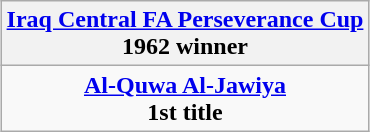<table class="wikitable" style="text-align: center; margin: 0 auto;">
<tr>
<th><a href='#'>Iraq Central FA Perseverance Cup</a><br>1962 winner</th>
</tr>
<tr>
<td><strong><a href='#'>Al-Quwa Al-Jawiya</a></strong><br><strong>1st title</strong></td>
</tr>
</table>
